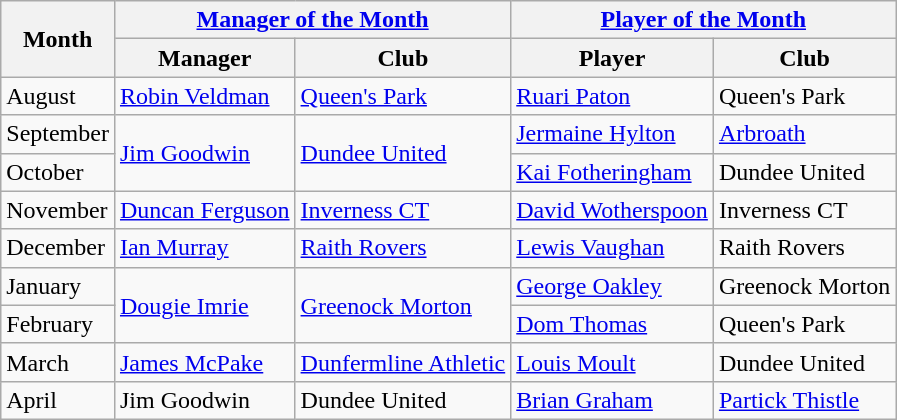<table class="wikitable">
<tr>
<th rowspan="2">Month</th>
<th colspan="2"><a href='#'>Manager of the Month</a></th>
<th colspan="2"><a href='#'>Player of the Month</a></th>
</tr>
<tr>
<th>Manager</th>
<th>Club</th>
<th>Player</th>
<th>Club</th>
</tr>
<tr>
<td>August</td>
<td> <a href='#'>Robin Veldman</a></td>
<td><a href='#'>Queen's Park</a></td>
<td> <a href='#'>Ruari Paton</a></td>
<td>Queen's Park</td>
</tr>
<tr>
<td>September</td>
<td rowspan="2"> <a href='#'>Jim Goodwin</a></td>
<td rowspan="2"><a href='#'>Dundee United</a></td>
<td> <a href='#'>Jermaine Hylton</a></td>
<td><a href='#'>Arbroath</a></td>
</tr>
<tr>
<td>October</td>
<td> <a href='#'>Kai Fotheringham</a></td>
<td>Dundee United</td>
</tr>
<tr>
<td>November</td>
<td> <a href='#'>Duncan Ferguson</a></td>
<td><a href='#'>Inverness CT</a></td>
<td> <a href='#'>David Wotherspoon</a></td>
<td>Inverness CT</td>
</tr>
<tr>
<td>December</td>
<td> <a href='#'>Ian Murray</a></td>
<td><a href='#'>Raith Rovers</a></td>
<td> <a href='#'>Lewis Vaughan</a></td>
<td>Raith Rovers</td>
</tr>
<tr>
<td>January</td>
<td rowspan="2"> <a href='#'>Dougie Imrie</a></td>
<td rowspan="2"><a href='#'>Greenock Morton</a></td>
<td> <a href='#'>George Oakley</a></td>
<td>Greenock Morton</td>
</tr>
<tr>
<td>February</td>
<td> <a href='#'>Dom Thomas</a></td>
<td>Queen's Park</td>
</tr>
<tr>
<td>March</td>
<td> <a href='#'>James McPake</a></td>
<td><a href='#'>Dunfermline Athletic</a></td>
<td> <a href='#'>Louis Moult</a></td>
<td>Dundee United</td>
</tr>
<tr>
<td>April</td>
<td> Jim Goodwin</td>
<td>Dundee United</td>
<td> <a href='#'>Brian Graham</a></td>
<td><a href='#'>Partick Thistle</a></td>
</tr>
</table>
